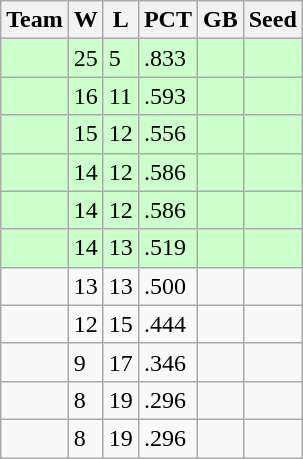<table class=wikitable>
<tr>
<th>Team</th>
<th>W</th>
<th>L</th>
<th>PCT</th>
<th>GB</th>
<th>Seed</th>
</tr>
<tr bgcolor=#ccffcc>
<td></td>
<td>25</td>
<td>5</td>
<td>.833</td>
<td></td>
<td></td>
</tr>
<tr bgcolor=#ccffcc>
<td></td>
<td>16</td>
<td>11</td>
<td>.593</td>
<td></td>
<td></td>
</tr>
<tr bgcolor=#ccffcc>
<td></td>
<td>15</td>
<td>12</td>
<td>.556</td>
<td></td>
<td></td>
</tr>
<tr bgcolor=#ccffcc>
<td></td>
<td>14</td>
<td>12</td>
<td>.586</td>
<td></td>
<td></td>
</tr>
<tr bgcolor=#ccffcc>
<td></td>
<td>14</td>
<td>12</td>
<td>.586</td>
<td></td>
<td></td>
</tr>
<tr bgcolor=#ccffcc>
<td></td>
<td>14</td>
<td>13</td>
<td>.519</td>
<td></td>
<td></td>
</tr>
<tr>
<td></td>
<td>13</td>
<td>13</td>
<td>.500</td>
<td></td>
<td></td>
</tr>
<tr>
<td></td>
<td>12</td>
<td>15</td>
<td>.444</td>
<td></td>
<td></td>
</tr>
<tr>
<td></td>
<td>9</td>
<td>17</td>
<td>.346</td>
<td></td>
<td></td>
</tr>
<tr>
<td></td>
<td>8</td>
<td>19</td>
<td>.296</td>
<td></td>
<td></td>
</tr>
<tr>
<td></td>
<td>8</td>
<td>19</td>
<td>.296</td>
<td></td>
<td></td>
</tr>
</table>
